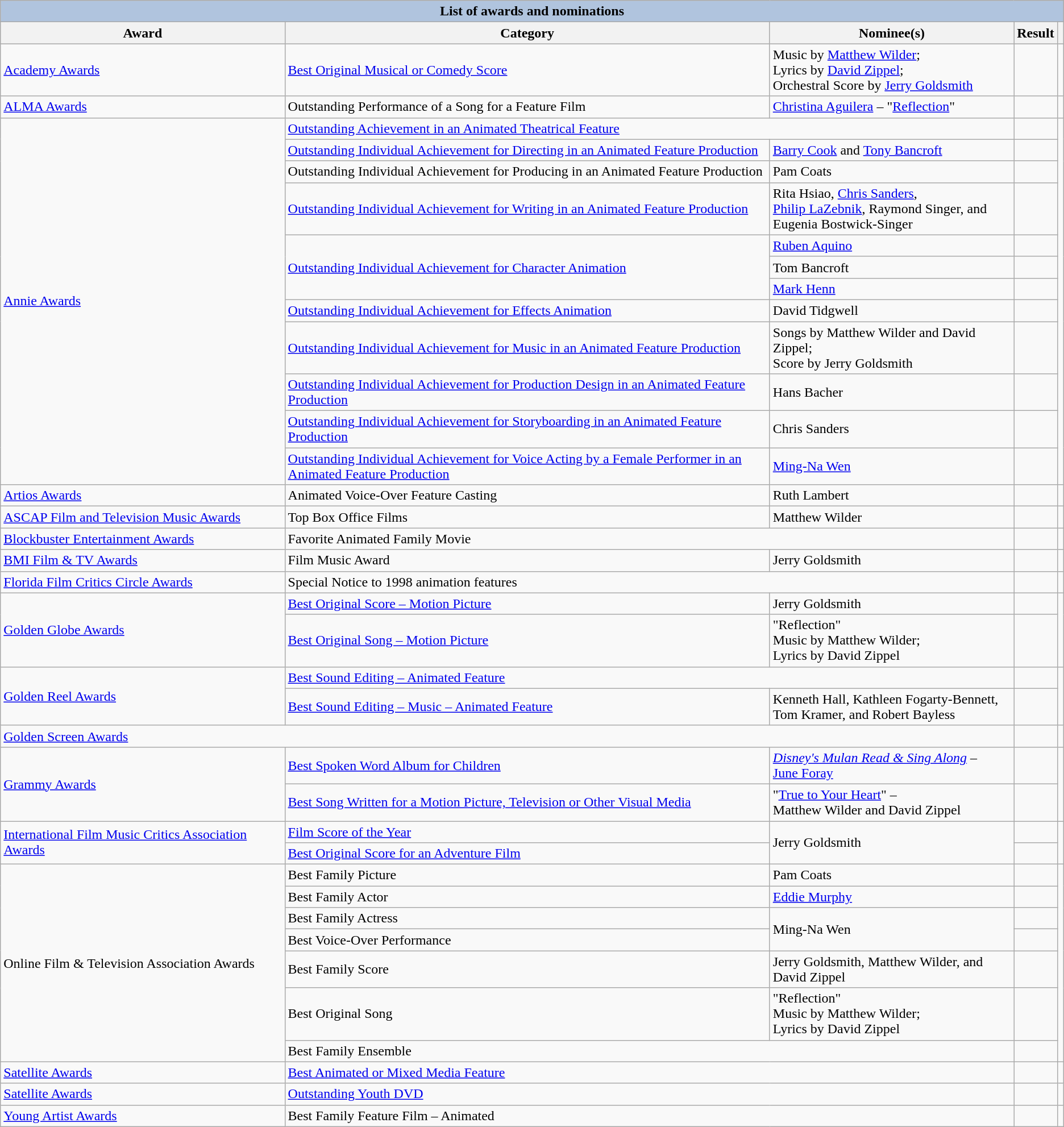<table class="wikitable plainrowheaders">
<tr style="background:#ccc; text-align:center;">
<th colspan="5" style="background: LightSteelBlue;">List of awards and nominations</th>
</tr>
<tr style="background:#ccc; text-align:center;">
<th>Award</th>
<th>Category</th>
<th>Nominee(s)</th>
<th>Result</th>
<th></th>
</tr>
<tr>
<td><a href='#'>Academy Awards</a></td>
<td><a href='#'>Best Original Musical or Comedy Score</a></td>
<td>Music by <a href='#'>Matthew Wilder</a>; <br> Lyrics by <a href='#'>David Zippel</a>; <br> Orchestral Score by <a href='#'>Jerry Goldsmith</a></td>
<td></td>
<td align="center"></td>
</tr>
<tr>
<td><a href='#'>ALMA Awards</a></td>
<td>Outstanding Performance of a Song for a Feature Film</td>
<td><a href='#'>Christina Aguilera</a> – "<a href='#'>Reflection</a>"</td>
<td></td>
<td align="center"></td>
</tr>
<tr>
<td rowspan="12"><a href='#'>Annie Awards</a></td>
<td colspan="2"><a href='#'>Outstanding Achievement in an Animated Theatrical Feature</a></td>
<td></td>
<td rowspan="12" align="center"></td>
</tr>
<tr>
<td><a href='#'>Outstanding Individual Achievement for Directing in an Animated Feature Production</a></td>
<td><a href='#'>Barry Cook</a> and <a href='#'>Tony Bancroft</a></td>
<td></td>
</tr>
<tr>
<td>Outstanding Individual Achievement for Producing in an Animated Feature Production</td>
<td>Pam Coats</td>
<td></td>
</tr>
<tr>
<td><a href='#'>Outstanding Individual Achievement for Writing in an Animated Feature Production</a></td>
<td>Rita Hsiao, <a href='#'>Chris Sanders</a>,<br> <a href='#'>Philip LaZebnik</a>, Raymond Singer, and <br> Eugenia Bostwick-Singer</td>
<td></td>
</tr>
<tr>
<td rowspan="3"><a href='#'>Outstanding Individual Achievement for Character Animation</a></td>
<td><a href='#'>Ruben Aquino</a> </td>
<td></td>
</tr>
<tr>
<td>Tom Bancroft </td>
<td></td>
</tr>
<tr>
<td><a href='#'>Mark Henn</a> </td>
<td></td>
</tr>
<tr>
<td><a href='#'>Outstanding Individual Achievement for Effects Animation</a></td>
<td>David Tidgwell</td>
<td></td>
</tr>
<tr>
<td><a href='#'>Outstanding Individual Achievement for Music in an Animated Feature Production</a></td>
<td>Songs by Matthew Wilder and David Zippel; <br> Score by Jerry Goldsmith</td>
<td></td>
</tr>
<tr>
<td><a href='#'>Outstanding Individual Achievement for Production Design in an Animated Feature <br> Production</a></td>
<td>Hans Bacher</td>
<td></td>
</tr>
<tr>
<td><a href='#'>Outstanding Individual Achievement for Storyboarding in an Animated Feature Production</a></td>
<td>Chris Sanders</td>
<td></td>
</tr>
<tr>
<td><a href='#'>Outstanding Individual Achievement for Voice Acting by a Female Performer in an <br> Animated Feature Production</a></td>
<td><a href='#'>Ming-Na Wen</a></td>
<td></td>
</tr>
<tr>
<td><a href='#'>Artios Awards</a></td>
<td>Animated Voice-Over Feature Casting</td>
<td>Ruth Lambert</td>
<td></td>
<td align="center"></td>
</tr>
<tr>
<td><a href='#'>ASCAP Film and Television Music Awards</a></td>
<td>Top Box Office Films</td>
<td>Matthew Wilder</td>
<td></td>
<td align="center"></td>
</tr>
<tr>
<td><a href='#'>Blockbuster Entertainment Awards</a></td>
<td colspan="2">Favorite Animated Family Movie</td>
<td></td>
<td align="center"></td>
</tr>
<tr>
<td><a href='#'>BMI Film & TV Awards</a></td>
<td>Film Music Award</td>
<td>Jerry Goldsmith</td>
<td></td>
<td align="center"></td>
</tr>
<tr>
<td><a href='#'>Florida Film Critics Circle Awards</a></td>
<td colspan="2">Special Notice to 1998 animation features</td>
<td></td>
<td align="center"></td>
</tr>
<tr>
<td rowspan="2"><a href='#'>Golden Globe Awards</a></td>
<td><a href='#'>Best Original Score – Motion Picture</a></td>
<td>Jerry Goldsmith</td>
<td></td>
<td rowspan="2" align="center"></td>
</tr>
<tr>
<td><a href='#'>Best Original Song – Motion Picture</a></td>
<td>"Reflection" <br> Music by Matthew Wilder; <br> Lyrics by David Zippel</td>
<td></td>
</tr>
<tr>
<td rowspan="2"><a href='#'>Golden Reel Awards</a></td>
<td colspan="2"><a href='#'>Best Sound Editing – Animated Feature</a></td>
<td></td>
<td rowspan="2" align="center"></td>
</tr>
<tr>
<td><a href='#'>Best Sound Editing – Music – Animated Feature</a></td>
<td>Kenneth Hall, Kathleen Fogarty-Bennett, <br> Tom Kramer, and Robert Bayless</td>
<td></td>
</tr>
<tr>
<td colspan="3"><a href='#'>Golden Screen Awards</a></td>
<td></td>
<td align="center"></td>
</tr>
<tr>
<td rowspan="2"><a href='#'>Grammy Awards</a></td>
<td><a href='#'>Best Spoken Word Album for Children</a></td>
<td><em><a href='#'>Disney's Mulan Read & Sing Along</a></em> – <br> <a href='#'>June Foray</a></td>
<td></td>
<td rowspan="2" align="center"></td>
</tr>
<tr>
<td><a href='#'>Best Song Written for a Motion Picture, Television or Other Visual Media</a></td>
<td>"<a href='#'>True to Your Heart</a>" – <br> Matthew Wilder and David Zippel</td>
<td></td>
</tr>
<tr>
<td rowspan="2"><a href='#'>International Film Music Critics Association Awards</a></td>
<td><a href='#'>Film Score of the Year</a></td>
<td rowspan="2">Jerry Goldsmith</td>
<td></td>
<td rowspan="2" align="center"></td>
</tr>
<tr>
<td><a href='#'>Best Original Score for an Adventure Film</a></td>
<td></td>
</tr>
<tr>
<td rowspan="7">Online Film & Television Association Awards</td>
<td>Best Family Picture</td>
<td>Pam Coats</td>
<td></td>
<td rowspan="7" align="center"></td>
</tr>
<tr>
<td>Best Family Actor</td>
<td><a href='#'>Eddie Murphy</a></td>
<td></td>
</tr>
<tr>
<td>Best Family Actress</td>
<td rowspan="2">Ming-Na Wen</td>
<td></td>
</tr>
<tr>
<td>Best Voice-Over Performance</td>
<td></td>
</tr>
<tr>
<td>Best Family Score</td>
<td>Jerry Goldsmith, Matthew Wilder, and <br> David Zippel</td>
<td></td>
</tr>
<tr>
<td>Best Original Song</td>
<td>"Reflection" <br> Music by Matthew Wilder; <br> Lyrics by David Zippel</td>
<td></td>
</tr>
<tr>
<td colspan="2">Best Family Ensemble</td>
<td></td>
</tr>
<tr>
<td><a href='#'>Satellite Awards</a> </td>
<td colspan="2"><a href='#'>Best Animated or Mixed Media Feature</a></td>
<td></td>
<td align="center"></td>
</tr>
<tr>
<td><a href='#'>Satellite Awards</a> </td>
<td colspan="2"><a href='#'>Outstanding Youth DVD</a></td>
<td></td>
<td align="center"></td>
</tr>
<tr>
<td><a href='#'>Young Artist Awards</a></td>
<td colspan="2">Best Family Feature Film – Animated</td>
<td></td>
<td align="center"></td>
</tr>
</table>
